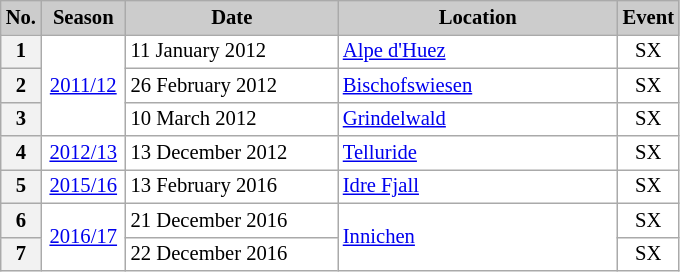<table class="wikitable plainrowheaders" style="background:#fff; font-size:86%; border:gray solid 1px; border-collapse:collapse;">
<tr style="background:#ccc; text-align:center;">
<th scope="col" style="background:#ccc; width:15px;">No.</th>
<th scope="col" style="background:#ccc; width:50px;">Season</th>
<th scope="col" style="background:#ccc; width:135px;">Date</th>
<th scope="col" style="background:#ccc; width:180px;">Location</th>
<th scope="col" style="background:#ccc; width:30px;">Event</th>
</tr>
<tr>
<th scope=row align=center>1</th>
<td rowspan=3 align=center><a href='#'>2011/12</a></td>
<td>11 January 2012</td>
<td> <a href='#'>Alpe d'Huez</a></td>
<td align=center>SX</td>
</tr>
<tr>
<th scope=row align=center>2</th>
<td>26 February 2012</td>
<td> <a href='#'>Bischofswiesen</a></td>
<td align=center>SX</td>
</tr>
<tr>
<th scope=row align=center>3</th>
<td>10 March 2012</td>
<td> <a href='#'>Grindelwald</a></td>
<td align=center>SX</td>
</tr>
<tr>
<th scope=row align=center>4</th>
<td align=center><a href='#'>2012/13</a></td>
<td>13 December 2012</td>
<td> <a href='#'>Telluride</a></td>
<td align=center>SX</td>
</tr>
<tr>
<th scope=row align=center>5</th>
<td align=center><a href='#'>2015/16</a></td>
<td>13 February 2016</td>
<td> <a href='#'>Idre Fjall</a></td>
<td align=center>SX</td>
</tr>
<tr>
<th scope=row align=center>6</th>
<td align=center rowspan=2><a href='#'>2016/17</a></td>
<td>21 December 2016</td>
<td rowspan="2"> <a href='#'>Innichen</a></td>
<td align=center>SX</td>
</tr>
<tr>
<th scope=row align=center>7</th>
<td>22 December 2016</td>
<td align=center>SX</td>
</tr>
</table>
